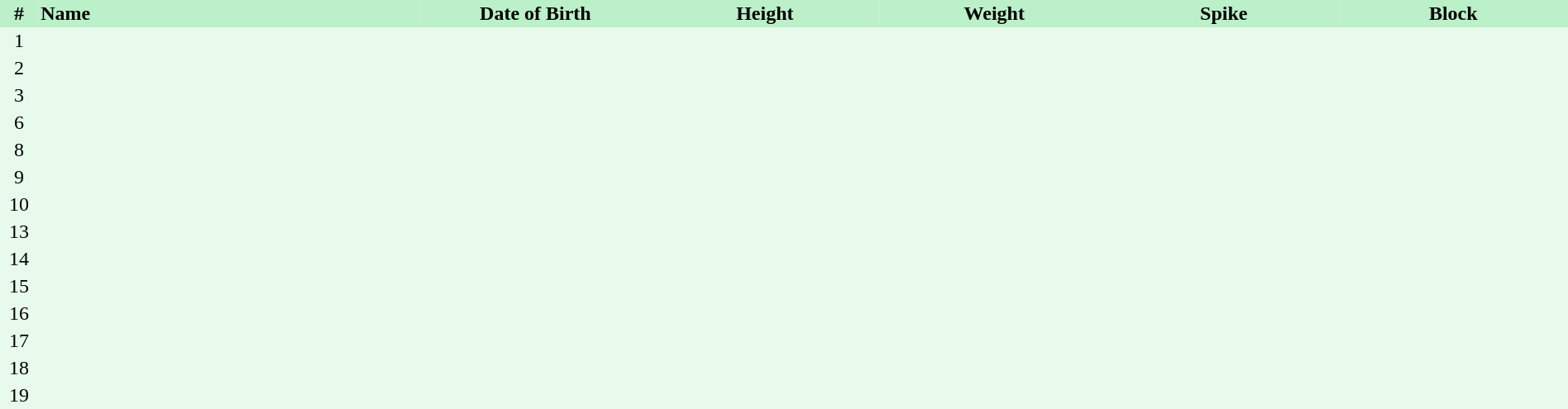<table border=0 cellpadding=2 cellspacing=0  |- bgcolor=#FFECCE style=text-align:center; font-size:90%; width=100%>
<tr bgcolor=#BBF0C9>
<th width=2%>#</th>
<th align=left width=20%>Name</th>
<th width=12%>Date of Birth</th>
<th width=12%>Height</th>
<th width=12%>Weight</th>
<th width=12%>Spike</th>
<th width=12%>Block</th>
</tr>
<tr bgcolor=#E7FAEC>
<td>1</td>
<td align=left></td>
<td align=right></td>
<td></td>
<td></td>
<td></td>
<td></td>
</tr>
<tr bgcolor=#E7FAEC>
<td>2</td>
<td align=left></td>
<td align=right></td>
<td></td>
<td></td>
<td></td>
<td></td>
</tr>
<tr bgcolor=#E7FAEC>
<td>3</td>
<td align=left></td>
<td align=right></td>
<td></td>
<td></td>
<td></td>
<td></td>
</tr>
<tr bgcolor=#E7FAEC>
<td>6</td>
<td align=left></td>
<td align=right></td>
<td></td>
<td></td>
<td></td>
<td></td>
</tr>
<tr bgcolor=#E7FAEC>
<td>8</td>
<td align=left></td>
<td align=right></td>
<td></td>
<td></td>
<td></td>
<td></td>
</tr>
<tr bgcolor=#E7FAEC>
<td>9</td>
<td align=left></td>
<td align=right></td>
<td></td>
<td></td>
<td></td>
<td></td>
</tr>
<tr bgcolor=#E7FAEC>
<td>10</td>
<td align=left></td>
<td align=right></td>
<td></td>
<td></td>
<td></td>
<td></td>
</tr>
<tr bgcolor=#E7FAEC>
<td>13</td>
<td align=left></td>
<td align=right></td>
<td></td>
<td></td>
<td></td>
<td></td>
</tr>
<tr bgcolor=#E7FAEC>
<td>14</td>
<td align=left></td>
<td align=right></td>
<td></td>
<td></td>
<td></td>
<td></td>
</tr>
<tr bgcolor=#E7FAEC>
<td>15</td>
<td align=left></td>
<td align=right></td>
<td></td>
<td></td>
<td></td>
<td></td>
</tr>
<tr bgcolor=#E7FAEC>
<td>16</td>
<td align=left></td>
<td align=right></td>
<td></td>
<td></td>
<td></td>
<td></td>
</tr>
<tr bgcolor=#E7FAEC>
<td>17</td>
<td align=left></td>
<td align=right></td>
<td></td>
<td></td>
<td></td>
<td></td>
</tr>
<tr bgcolor=#E7FAEC>
<td>18</td>
<td align=left></td>
<td align=right></td>
<td></td>
<td></td>
<td></td>
<td></td>
</tr>
<tr bgcolor=#E7FAEC>
<td>19</td>
<td align=left></td>
<td align=right></td>
<td></td>
<td></td>
<td></td>
<td></td>
</tr>
</table>
